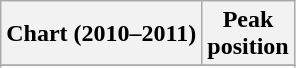<table class="wikitable sortable plainrowheaders" style="text-align:center">
<tr>
<th scope="col">Chart (2010–2011)</th>
<th scope="col">Peak<br>position</th>
</tr>
<tr>
</tr>
<tr>
</tr>
<tr>
</tr>
<tr>
</tr>
</table>
